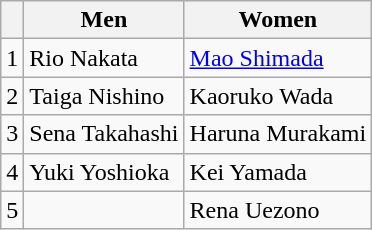<table class="wikitable">
<tr>
<th></th>
<th>Men</th>
<th>Women</th>
</tr>
<tr>
<td align=center>1</td>
<td>Rio Nakata</td>
<td><a href='#'>Mao Shimada</a></td>
</tr>
<tr>
<td align=center>2</td>
<td>Taiga Nishino</td>
<td>Kaoruko Wada</td>
</tr>
<tr>
<td align=center>3</td>
<td>Sena Takahashi</td>
<td>Haruna Murakami</td>
</tr>
<tr>
<td align=center>4</td>
<td>Yuki Yoshioka</td>
<td>Kei Yamada</td>
</tr>
<tr>
<td align=center>5</td>
<td></td>
<td>Rena Uezono</td>
</tr>
</table>
